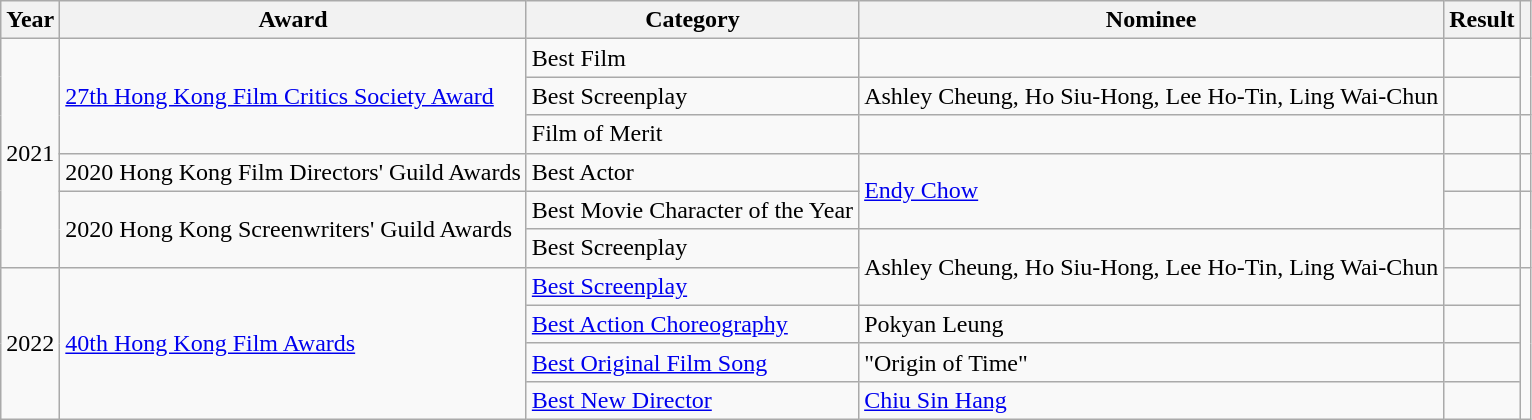<table class="wikitable plainrowheaders">
<tr>
<th>Year</th>
<th>Award</th>
<th>Category</th>
<th>Nominee</th>
<th>Result</th>
<th></th>
</tr>
<tr>
<td rowspan="6">2021</td>
<td rowspan="3"><a href='#'>27th Hong Kong Film Critics Society Award</a></td>
<td>Best Film</td>
<td></td>
<td></td>
<td rowspan="2"></td>
</tr>
<tr>
<td>Best Screenplay</td>
<td>Ashley Cheung, Ho Siu-Hong, Lee Ho-Tin, Ling Wai-Chun</td>
<td></td>
</tr>
<tr>
<td>Film of Merit</td>
<td></td>
<td></td>
<td></td>
</tr>
<tr>
<td>2020 Hong Kong Film Directors' Guild Awards</td>
<td>Best Actor</td>
<td rowspan="2"><a href='#'>Endy Chow</a></td>
<td></td>
<td></td>
</tr>
<tr>
<td rowspan="2">2020 Hong Kong Screenwriters' Guild Awards</td>
<td>Best Movie Character of the Year</td>
<td></td>
<td rowspan="2"></td>
</tr>
<tr>
<td>Best Screenplay</td>
<td rowspan="2">Ashley Cheung, Ho Siu-Hong, Lee Ho-Tin, Ling Wai-Chun</td>
<td></td>
</tr>
<tr>
<td rowspan="4">2022</td>
<td rowspan="4"><a href='#'>40th Hong Kong Film Awards</a></td>
<td><a href='#'>Best Screenplay</a></td>
<td></td>
<td rowspan="4"></td>
</tr>
<tr>
<td><a href='#'>Best Action Choreography</a></td>
<td>Pokyan Leung</td>
<td></td>
</tr>
<tr>
<td><a href='#'>Best Original Film Song</a></td>
<td>"Origin of Time"</td>
<td></td>
</tr>
<tr>
<td><a href='#'>Best New Director</a></td>
<td><a href='#'>Chiu Sin Hang</a></td>
<td></td>
</tr>
</table>
